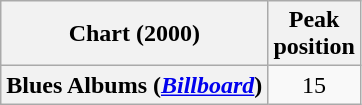<table class="wikitable sortable plainrowheaders" style="text-align:center">
<tr>
<th scope="col">Chart (2000)</th>
<th scope="col">Peak<br>position</th>
</tr>
<tr>
<th scope="row">Blues Albums (<em><a href='#'>Billboard</a></em>)</th>
<td>15</td>
</tr>
</table>
